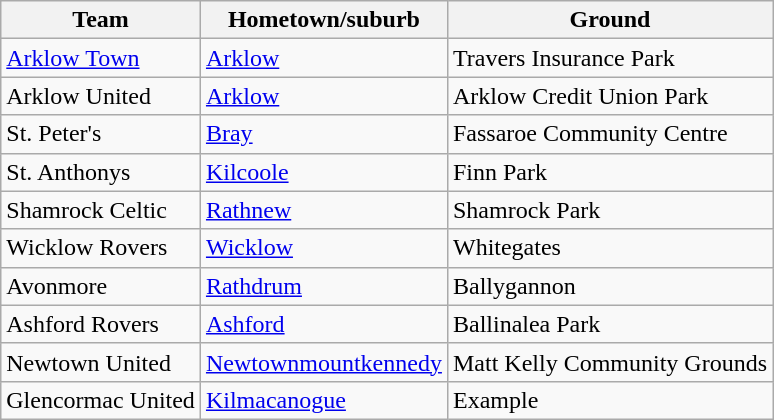<table class="wikitable">
<tr>
<th>Team</th>
<th>Hometown/suburb</th>
<th>Ground</th>
</tr>
<tr>
<td><a href='#'>Arklow Town</a></td>
<td><a href='#'>Arklow</a></td>
<td>Travers Insurance Park</td>
</tr>
<tr>
<td>Arklow United</td>
<td><a href='#'>Arklow</a></td>
<td>Arklow Credit Union Park</td>
</tr>
<tr>
<td>St. Peter's</td>
<td><a href='#'>Bray</a></td>
<td>Fassaroe Community Centre</td>
</tr>
<tr>
<td>St. Anthonys</td>
<td><a href='#'>Kilcoole</a></td>
<td>Finn Park</td>
</tr>
<tr>
<td>Shamrock Celtic</td>
<td><a href='#'>Rathnew</a></td>
<td>Shamrock Park</td>
</tr>
<tr>
<td>Wicklow Rovers</td>
<td><a href='#'>Wicklow</a></td>
<td>Whitegates</td>
</tr>
<tr>
<td>Avonmore</td>
<td><a href='#'>Rathdrum</a></td>
<td>Ballygannon</td>
</tr>
<tr>
<td>Ashford Rovers</td>
<td><a href='#'>Ashford</a></td>
<td>Ballinalea Park</td>
</tr>
<tr>
<td>Newtown United</td>
<td><a href='#'>Newtownmountkennedy</a></td>
<td>Matt Kelly Community Grounds</td>
</tr>
<tr>
<td>Glencormac United</td>
<td><a href='#'>Kilmacanogue</a></td>
<td>Example</td>
</tr>
</table>
